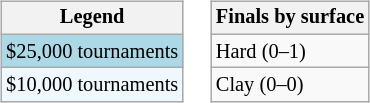<table>
<tr valign=top>
<td><br><table class=wikitable style="font-size:85%">
<tr>
<th>Legend</th>
</tr>
<tr style="background:lightblue;">
<td>$25,000 tournaments</td>
</tr>
<tr style="background:#f0f8ff;">
<td>$10,000 tournaments</td>
</tr>
</table>
</td>
<td><br><table class=wikitable style="font-size:85%">
<tr>
<th>Finals by surface</th>
</tr>
<tr>
<td>Hard (0–1)</td>
</tr>
<tr>
<td>Clay (0–0)</td>
</tr>
</table>
</td>
</tr>
</table>
